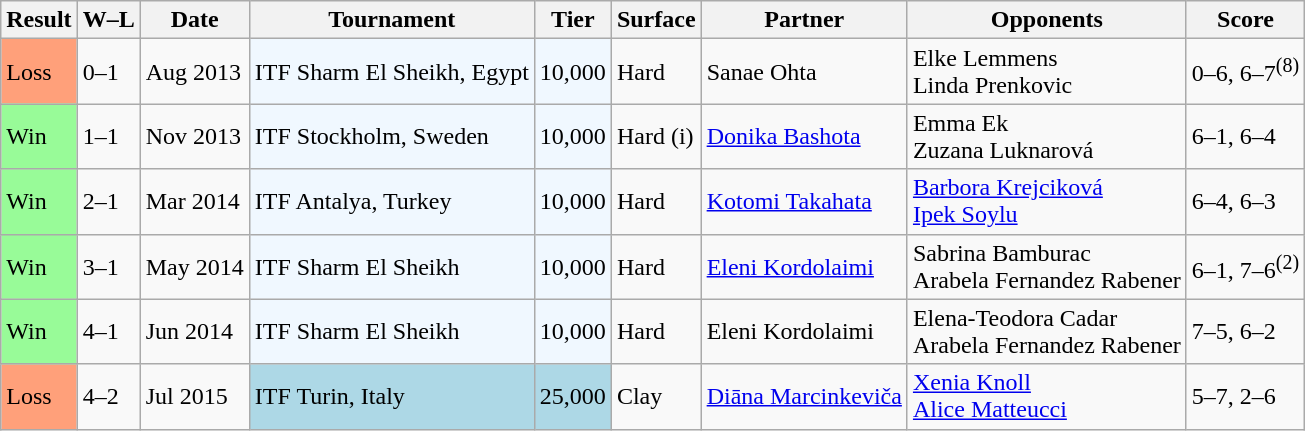<table class="sortable wikitable">
<tr>
<th>Result</th>
<th class="unsortable">W–L</th>
<th>Date</th>
<th>Tournament</th>
<th>Tier</th>
<th>Surface</th>
<th>Partner</th>
<th>Opponents</th>
<th class="unsortable">Score</th>
</tr>
<tr>
<td style="background:#ffa07a;">Loss</td>
<td>0–1</td>
<td>Aug 2013</td>
<td style="background:#f0f8ff;">ITF Sharm El Sheikh, Egypt</td>
<td style="background:#f0f8ff;">10,000</td>
<td>Hard</td>
<td> Sanae Ohta</td>
<td> Elke Lemmens <br>  Linda Prenkovic</td>
<td>0–6, 6–7<sup>(8)</sup></td>
</tr>
<tr>
<td style="background:#98fb98;">Win</td>
<td>1–1</td>
<td>Nov 2013</td>
<td style="background:#f0f8ff;">ITF Stockholm, Sweden</td>
<td style="background:#f0f8ff;">10,000</td>
<td>Hard (i)</td>
<td> <a href='#'>Donika Bashota</a></td>
<td> Emma Ek <br>  Zuzana Luknarová</td>
<td>6–1, 6–4</td>
</tr>
<tr>
<td style="background:#98fb98;">Win</td>
<td>2–1</td>
<td>Mar 2014</td>
<td style="background:#f0f8ff;">ITF Antalya, Turkey</td>
<td style="background:#f0f8ff;">10,000</td>
<td>Hard</td>
<td> <a href='#'>Kotomi Takahata</a></td>
<td> <a href='#'>Barbora Krejciková</a> <br>  <a href='#'>Ipek Soylu</a></td>
<td>6–4, 6–3</td>
</tr>
<tr>
<td style="background:#98fb98;">Win</td>
<td>3–1</td>
<td>May 2014</td>
<td style="background:#f0f8ff;">ITF Sharm El Sheikh</td>
<td style="background:#f0f8ff;">10,000</td>
<td>Hard</td>
<td> <a href='#'>Eleni Kordolaimi</a></td>
<td> Sabrina Bamburac <br>  Arabela Fernandez Rabener</td>
<td>6–1, 7–6<sup>(2)</sup></td>
</tr>
<tr>
<td style="background:#98fb98;">Win</td>
<td>4–1</td>
<td>Jun 2014</td>
<td style="background:#f0f8ff;">ITF Sharm El Sheikh</td>
<td style="background:#f0f8ff;">10,000</td>
<td>Hard</td>
<td> Eleni Kordolaimi</td>
<td> Elena-Teodora Cadar <br>  Arabela Fernandez Rabener</td>
<td>7–5, 6–2</td>
</tr>
<tr>
<td style="background:#ffa07a;">Loss</td>
<td>4–2</td>
<td>Jul 2015</td>
<td style="background:lightblue;">ITF Turin, Italy</td>
<td style="background:lightblue;">25,000</td>
<td>Clay</td>
<td> <a href='#'>Diāna Marcinkeviča</a></td>
<td> <a href='#'>Xenia Knoll</a> <br>  <a href='#'>Alice Matteucci</a></td>
<td>5–7, 2–6</td>
</tr>
</table>
